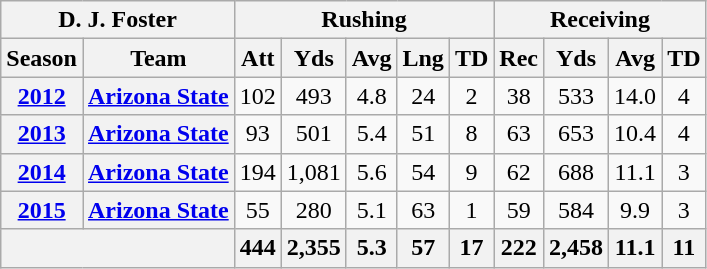<table class="wikitable" style="text-align:center;">
<tr>
<th colspan="2" style=>D. J. Foster</th>
<th colspan="5">Rushing</th>
<th colspan="4">Receiving</th>
</tr>
<tr>
<th>Season</th>
<th>Team</th>
<th>Att</th>
<th>Yds</th>
<th>Avg</th>
<th>Lng</th>
<th>TD</th>
<th>Rec</th>
<th>Yds</th>
<th>Avg</th>
<th>TD</th>
</tr>
<tr>
<th><a href='#'>2012</a></th>
<th><a href='#'>Arizona State</a></th>
<td>102</td>
<td>493</td>
<td>4.8</td>
<td>24</td>
<td>2</td>
<td>38</td>
<td>533</td>
<td>14.0</td>
<td>4</td>
</tr>
<tr>
<th><a href='#'>2013</a></th>
<th><a href='#'>Arizona State</a></th>
<td>93</td>
<td>501</td>
<td>5.4</td>
<td>51</td>
<td>8</td>
<td>63</td>
<td>653</td>
<td>10.4</td>
<td>4</td>
</tr>
<tr>
<th><a href='#'>2014</a></th>
<th><a href='#'>Arizona State</a></th>
<td>194</td>
<td>1,081</td>
<td>5.6</td>
<td>54</td>
<td>9</td>
<td>62</td>
<td>688</td>
<td>11.1</td>
<td>3</td>
</tr>
<tr>
<th><a href='#'>2015</a></th>
<th><a href='#'>Arizona State</a></th>
<td>55</td>
<td>280</td>
<td>5.1</td>
<td>63</td>
<td>1</td>
<td>59</td>
<td>584</td>
<td>9.9</td>
<td>3</td>
</tr>
<tr>
<th colspan="2"></th>
<th>444</th>
<th>2,355</th>
<th>5.3</th>
<th>57</th>
<th>17</th>
<th>222</th>
<th>2,458</th>
<th>11.1</th>
<th>11</th>
</tr>
</table>
